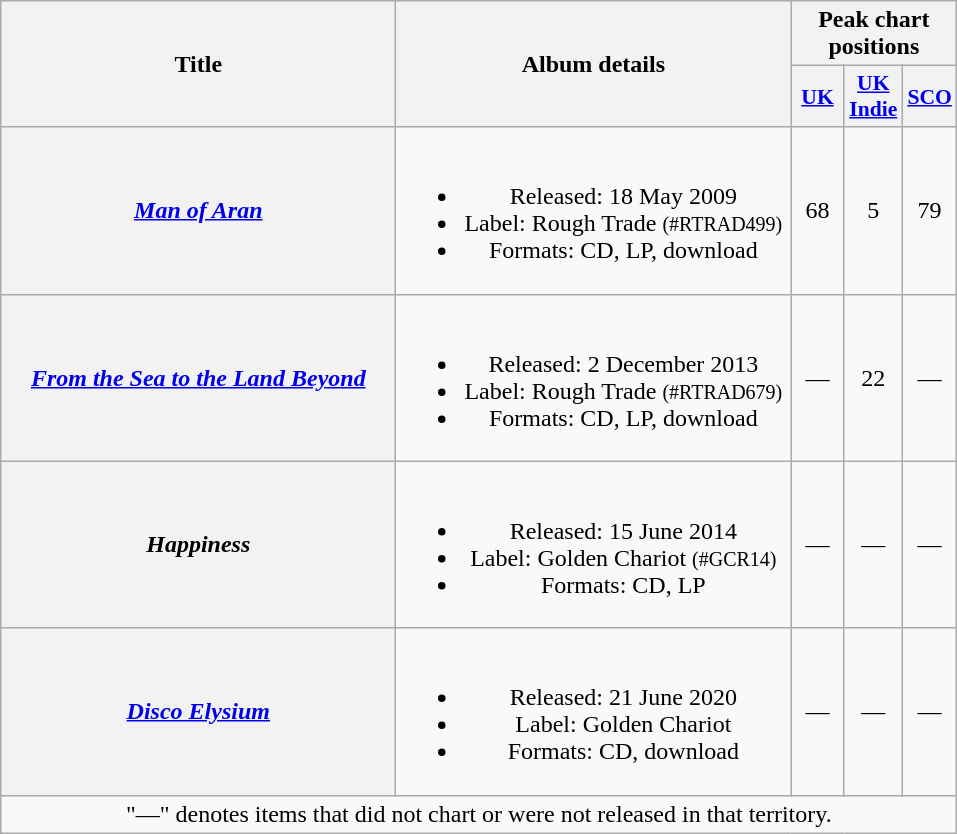<table class="wikitable plainrowheaders" style="text-align:center;">
<tr>
<th scope="col" rowspan="2" style="width:16em;">Title</th>
<th scope="col" rowspan="2" style="width:16em;">Album details</th>
<th scope="col" colspan="3">Peak chart positions</th>
</tr>
<tr>
<th style="width:2em;font-size:90%;"><a href='#'>UK</a><br></th>
<th style="width:2em;font-size:90%;"><a href='#'>UK<br>Indie</a><br></th>
<th style="width:2em;font-size:90%;"><a href='#'>SCO</a><br></th>
</tr>
<tr>
<th scope="row"><em><a href='#'>Man of Aran</a></em></th>
<td><br><ul><li>Released: 18 May 2009</li><li>Label: Rough Trade <small>(#RTRAD499)</small></li><li>Formats: CD, LP, download</li></ul></td>
<td>68</td>
<td>5</td>
<td>79</td>
</tr>
<tr>
<th scope="row"><em><a href='#'>From the Sea to the Land Beyond</a></em></th>
<td><br><ul><li>Released: 2 December 2013</li><li>Label: Rough Trade <small>(#RTRAD679)</small></li><li>Formats: CD, LP, download</li></ul></td>
<td>—</td>
<td>22</td>
<td>—</td>
</tr>
<tr>
<th scope="row"><em>Happiness</em></th>
<td><br><ul><li>Released: 15 June 2014</li><li>Label: Golden Chariot <small>(#GCR14)</small></li><li>Formats: CD, LP</li></ul></td>
<td>—</td>
<td>—</td>
<td>—</td>
</tr>
<tr>
<th scope="row"><em><a href='#'>Disco Elysium</a></em></th>
<td><br><ul><li>Released: 21 June 2020</li><li>Label: Golden Chariot</li><li>Formats: CD, download</li></ul></td>
<td>—</td>
<td>—</td>
<td>—</td>
</tr>
<tr>
<td style="text-align:center;" colspan="15" style="font-size:90%">"—" denotes items that did not chart or were not released in that territory.</td>
</tr>
</table>
